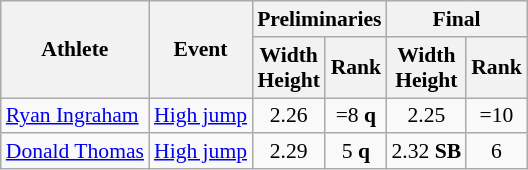<table class=wikitable style="font-size:90%;">
<tr>
<th rowspan="2">Athlete</th>
<th rowspan="2">Event</th>
<th colspan="2">Preliminaries</th>
<th colspan="2">Final</th>
</tr>
<tr>
<th>Width<br>Height</th>
<th>Rank</th>
<th>Width<br>Height</th>
<th>Rank</th>
</tr>
<tr style="border-top: single;">
<td><a href='#'>Ryan Ingraham</a></td>
<td><a href='#'>High jump</a></td>
<td align=center>2.26</td>
<td align=center>=8 <strong>q</strong></td>
<td align=center>2.25</td>
<td align=center>=10</td>
</tr>
<tr style="border-top: single;">
<td><a href='#'>Donald Thomas</a></td>
<td><a href='#'>High jump</a></td>
<td align=center>2.29</td>
<td align=center>5 <strong>q</strong></td>
<td align=center>2.32 <strong>SB</strong></td>
<td align=center>6</td>
</tr>
</table>
